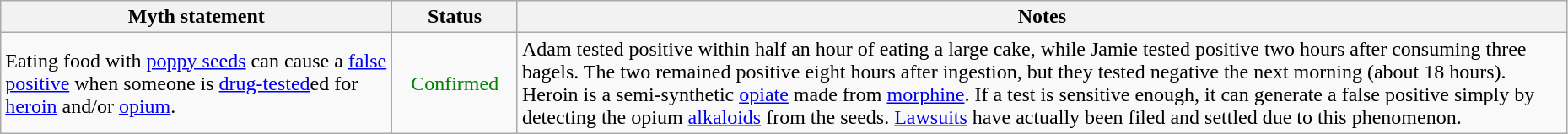<table class="wikitable" style="width:98%;">
<tr>
<th style="width:25%;">Myth statement</th>
<th style="width:8%;">Status</th>
<th style="width:67%;">Notes</th>
</tr>
<tr>
<td>Eating food with <a href='#'>poppy seeds</a> can cause a <a href='#'>false positive</a> when someone is <a href='#'>drug-tested</a>ed for <a href='#'>heroin</a> and/or <a href='#'>opium</a>.</td>
<td style="color:white; text-align:center; color:green;">Confirmed</td>
<td>Adam tested positive within half an hour of eating a large cake, while Jamie tested positive two hours after consuming three bagels. The two remained positive eight hours after ingestion, but they tested negative the next morning (about 18 hours). Heroin is a semi-synthetic <a href='#'>opiate</a> made from <a href='#'>morphine</a>. If a test is sensitive enough, it can generate a false positive simply by detecting the opium <a href='#'>alkaloids</a> from the seeds. <a href='#'>Lawsuits</a> have actually been filed and settled due to this phenomenon.</td>
</tr>
</table>
